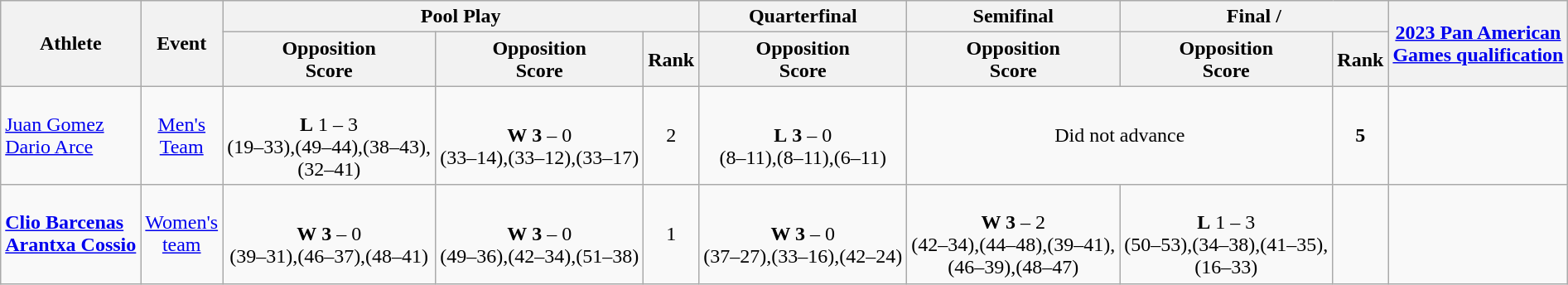<table class="wikitable">
<tr>
<th rowspan="2">Athlete</th>
<th rowspan="2">Event</th>
<th colspan="3">Pool Play</th>
<th>Quarterfinal</th>
<th>Semifinal</th>
<th colspan="2">Final / </th>
<th style="white-space: nowrap;" rowspan="2"><a href='#'>2023 Pan American <br> Games qualification</a></th>
</tr>
<tr>
<th>Opposition<br>Score</th>
<th>Opposition<br>Score</th>
<th>Rank</th>
<th>Opposition<br>Score</th>
<th>Opposition<br>Score</th>
<th>Opposition<br>Score</th>
<th>Rank</th>
</tr>
<tr align="center">
<td style="white-space: nowrap;" align="left"><a href='#'>Juan Gomez</a><br><a href='#'>Dario Arce</a></td>
<td><a href='#'>Men's Team</a></td>
<td style="white-space: nowrap;"><br><strong>L</strong> 1 – 3<br>(19–33),(49–44),(38–43),<br>(32–41)</td>
<td style="white-space: nowrap;"><br><strong>W</strong> <strong>3</strong> – 0<br>(33–14),(33–12),(33–17)</td>
<td>2</td>
<td><br><strong>L</strong> <strong>3</strong> – 0<br>(8–11),(8–11),(6–11)</td>
<td colspan="2">Did not advance</td>
<td><strong>5</strong></td>
<td></td>
</tr>
<tr align="center">
<td style="white-space: nowrap;" align="left"><strong><a href='#'>Clio Barcenas</a><br><a href='#'>Arantxa Cossio</a></strong></td>
<td><a href='#'>Women's team</a></td>
<td><br><strong>W</strong> <strong>3</strong> – 0<br>(39–31),(46–37),(48–41)</td>
<td style="white-space: nowrap;"><br><strong>W</strong> <strong>3</strong> – 0<br>(49–36),(42–34),(51–38)</td>
<td data-sort-value="" style="vertical-align:middle; text-align:center" class="table-na">1</td>
<td style="white-space: nowrap;"><br><strong>W 3</strong> – 0<br>(37–27),(33–16),(42–24)</td>
<td style="white-space: nowrap;"><br><strong>W 3</strong> – 2<br>(42–34),(44–48),(39–41),<br>(46–39),(48–47)</td>
<td style="white-space: nowrap;"><br><strong>L</strong> 1 – 3<br>(50–53),(34–38),(41–35),<br>(16–33)</td>
<td></td>
<td></td>
</tr>
</table>
